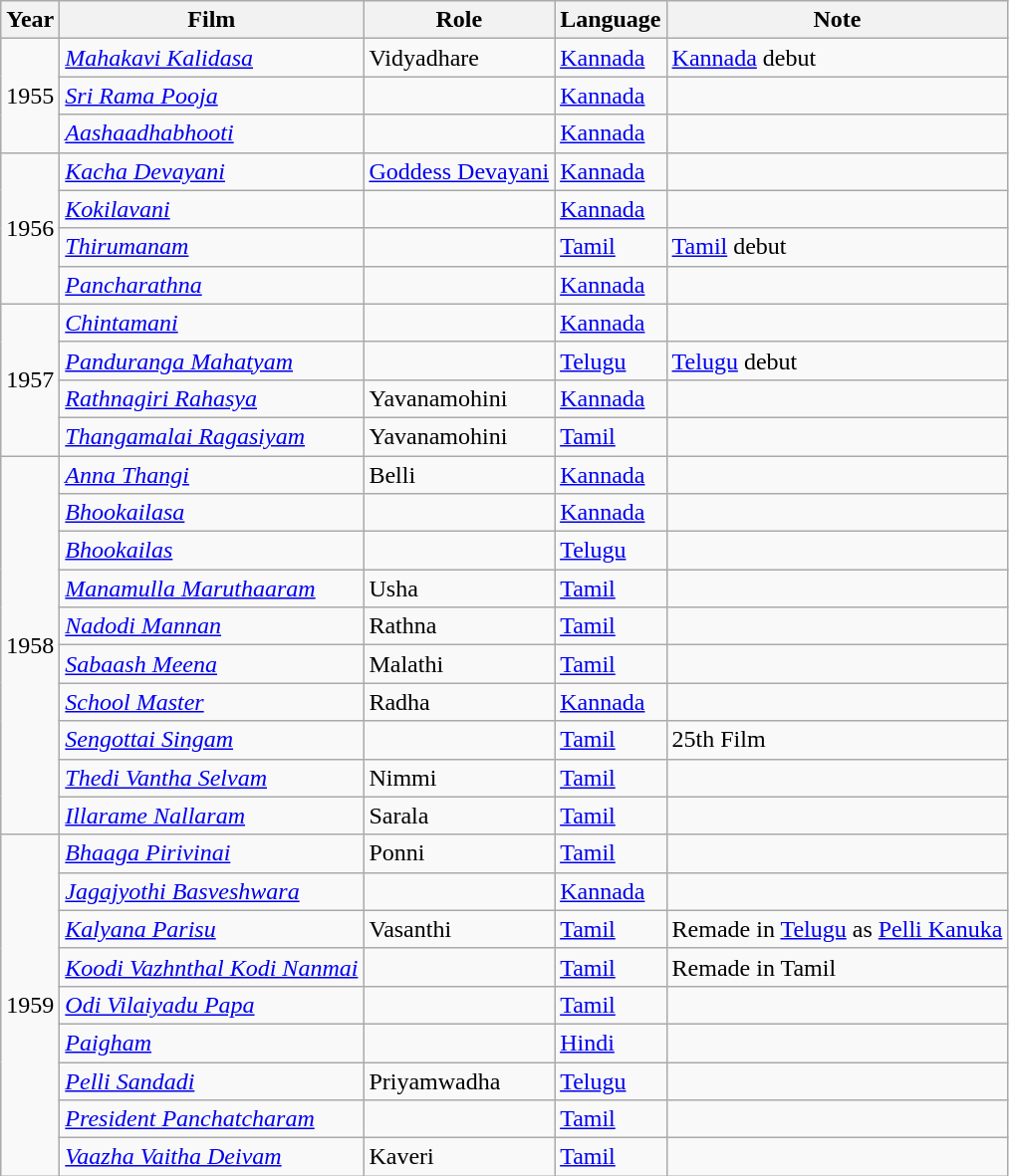<table class="wikitable sortable">
<tr>
<th>Year</th>
<th>Film</th>
<th>Role</th>
<th>Language</th>
<th>Note</th>
</tr>
<tr>
<td rowspan="3">1955</td>
<td><em><a href='#'>Mahakavi Kalidasa</a></em></td>
<td>Vidyadhare</td>
<td><a href='#'>Kannada</a></td>
<td><a href='#'>Kannada</a> debut</td>
</tr>
<tr>
<td><em><a href='#'>Sri Rama Pooja</a></em></td>
<td></td>
<td><a href='#'>Kannada</a></td>
<td></td>
</tr>
<tr>
<td><em><a href='#'>Aashaadhabhooti</a></em></td>
<td></td>
<td><a href='#'>Kannada</a></td>
<td></td>
</tr>
<tr>
<td rowspan="4">1956</td>
<td><em><a href='#'>Kacha Devayani</a></em></td>
<td><a href='#'>Goddess Devayani</a></td>
<td><a href='#'>Kannada</a></td>
</tr>
<tr>
<td><em><a href='#'>Kokilavani</a></em></td>
<td></td>
<td><a href='#'>Kannada</a></td>
<td></td>
</tr>
<tr>
<td><em><a href='#'>Thirumanam</a></em></td>
<td></td>
<td><a href='#'>Tamil</a></td>
<td><a href='#'>Tamil</a> debut</td>
</tr>
<tr>
<td><em><a href='#'>Pancharathna</a></em></td>
<td></td>
<td><a href='#'>Kannada</a></td>
<td></td>
</tr>
<tr>
<td rowspan="4">1957</td>
<td><em><a href='#'>Chintamani</a></em></td>
<td></td>
<td><a href='#'>Kannada</a></td>
<td></td>
</tr>
<tr>
<td><em><a href='#'>Panduranga Mahatyam</a></em></td>
<td></td>
<td><a href='#'>Telugu</a></td>
<td><a href='#'>Telugu</a> debut</td>
</tr>
<tr>
<td><em><a href='#'>Rathnagiri Rahasya</a></em></td>
<td>Yavanamohini</td>
<td><a href='#'>Kannada</a></td>
<td></td>
</tr>
<tr>
<td><em><a href='#'>Thangamalai Ragasiyam</a></em></td>
<td>Yavanamohini</td>
<td><a href='#'>Tamil</a></td>
<td></td>
</tr>
<tr>
<td rowspan="10">1958</td>
<td><em><a href='#'>Anna Thangi</a></em></td>
<td>Belli</td>
<td><a href='#'>Kannada</a></td>
<td></td>
</tr>
<tr>
<td><em><a href='#'>Bhookailasa</a></em></td>
<td></td>
<td><a href='#'>Kannada</a></td>
<td></td>
</tr>
<tr>
<td><em><a href='#'>Bhookailas</a></em></td>
<td></td>
<td><a href='#'>Telugu</a></td>
<td></td>
</tr>
<tr>
<td><em><a href='#'>Manamulla Maruthaaram</a></em></td>
<td>Usha</td>
<td><a href='#'>Tamil</a></td>
<td></td>
</tr>
<tr>
<td><em><a href='#'>Nadodi Mannan</a></em></td>
<td>Rathna</td>
<td><a href='#'>Tamil</a></td>
<td></td>
</tr>
<tr>
<td><em><a href='#'>Sabaash Meena</a></em></td>
<td>Malathi</td>
<td><a href='#'>Tamil</a></td>
<td></td>
</tr>
<tr>
<td><em><a href='#'>School Master</a></em></td>
<td>Radha</td>
<td><a href='#'>Kannada</a></td>
<td></td>
</tr>
<tr>
<td><em><a href='#'>Sengottai Singam</a></em></td>
<td></td>
<td><a href='#'>Tamil</a></td>
<td>25th Film</td>
</tr>
<tr>
<td><em><a href='#'>Thedi Vantha Selvam</a></em></td>
<td>Nimmi</td>
<td><a href='#'>Tamil</a></td>
<td></td>
</tr>
<tr>
<td><em><a href='#'>Illarame Nallaram</a></em></td>
<td>Sarala</td>
<td><a href='#'>Tamil</a></td>
<td></td>
</tr>
<tr>
<td rowspan="10">1959</td>
<td><em><a href='#'>Bhaaga Pirivinai</a></em></td>
<td>Ponni</td>
<td><a href='#'>Tamil</a></td>
<td></td>
</tr>
<tr>
<td><em><a href='#'>Jagajyothi Basveshwara</a></em></td>
<td></td>
<td><a href='#'>Kannada</a></td>
<td></td>
</tr>
<tr>
<td><em><a href='#'>Kalyana Parisu</a></em></td>
<td>Vasanthi</td>
<td><a href='#'>Tamil</a></td>
<td>Remade in <a href='#'>Telugu</a> as <a href='#'>Pelli Kanuka</a></td>
</tr>
<tr>
<td><em><a href='#'>Koodi Vazhnthal Kodi Nanmai</a></em></td>
<td></td>
<td><a href='#'>Tamil</a></td>
<td>Remade in Tamil</td>
</tr>
<tr>
<td><em><a href='#'>Odi Vilaiyadu Papa</a></em></td>
<td></td>
<td><a href='#'>Tamil</a></td>
<td></td>
</tr>
<tr>
<td><em><a href='#'>Paigham</a></em></td>
<td></td>
<td><a href='#'>Hindi</a></td>
<td></td>
</tr>
<tr>
<td><em><a href='#'>Pelli Sandadi</a></em></td>
<td>Priyamwadha</td>
<td><a href='#'>Telugu</a></td>
<td></td>
</tr>
<tr>
<td><em><a href='#'>President Panchatcharam</a></em></td>
<td></td>
<td><a href='#'>Tamil</a></td>
<td></td>
</tr>
<tr>
<td><em><a href='#'>Vaazha Vaitha Deivam</a></em></td>
<td>Kaveri</td>
<td><a href='#'>Tamil</a></td>
<td></td>
</tr>
</table>
